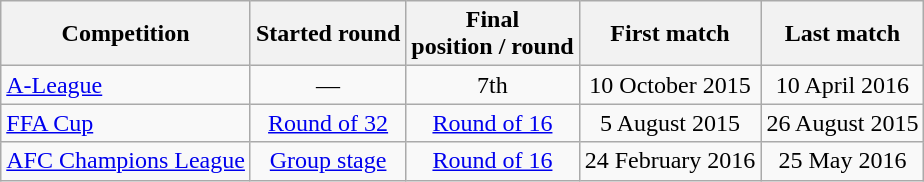<table class="wikitable">
<tr>
<th>Competition</th>
<th>Started round</th>
<th>Final <br>position / round</th>
<th>First match</th>
<th>Last match</th>
</tr>
<tr style="text-align: center">
<td align=left><a href='#'>A-League</a></td>
<td>—</td>
<td>7th</td>
<td>10 October 2015</td>
<td>10 April 2016</td>
</tr>
<tr style="text-align: center">
<td align=left><a href='#'>FFA Cup</a></td>
<td><a href='#'>Round of 32</a></td>
<td><a href='#'>Round of 16</a></td>
<td>5 August 2015</td>
<td>26 August 2015</td>
</tr>
<tr style="text-align: center">
<td align=left><a href='#'>AFC Champions League</a></td>
<td><a href='#'>Group stage</a></td>
<td><a href='#'>Round of 16</a></td>
<td>24 February 2016</td>
<td>25 May 2016</td>
</tr>
</table>
